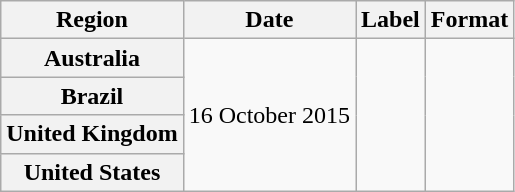<table class="wikitable plainrowheaders">
<tr>
<th>Region</th>
<th>Date</th>
<th>Label</th>
<th>Format</th>
</tr>
<tr>
<th scope="row">Australia</th>
<td rowspan="4">16 October 2015</td>
<td rowspan="4"></td>
<td rowspan="4"></td>
</tr>
<tr>
<th scope="row">Brazil</th>
</tr>
<tr>
<th scope="row">United Kingdom</th>
</tr>
<tr>
<th scope="row">United States</th>
</tr>
</table>
